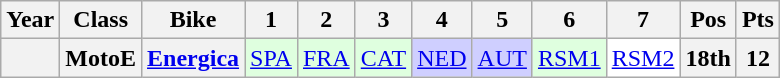<table class="wikitable" style="text-align:center">
<tr>
<th>Year</th>
<th>Class</th>
<th>Bike</th>
<th>1</th>
<th>2</th>
<th>3</th>
<th>4</th>
<th>5</th>
<th>6</th>
<th>7</th>
<th>Pos</th>
<th>Pts</th>
</tr>
<tr>
<th></th>
<th>MotoE</th>
<th><a href='#'>Energica</a></th>
<td style="background:#dfffdf;"><a href='#'>SPA</a><br></td>
<td style="background:#dfffdf;"><a href='#'>FRA</a><br></td>
<td style="background:#dfffdf;"><a href='#'>CAT</a><br></td>
<td style="background:#cfcfff;"><a href='#'>NED</a><br></td>
<td style="background:#cfcfff;"><a href='#'>AUT</a><br></td>
<td style="background:#dfffdf;"><a href='#'>RSM1</a><br></td>
<td style="background:#ffffff;"><a href='#'>RSM2</a><br></td>
<th>18th</th>
<th>12</th>
</tr>
</table>
